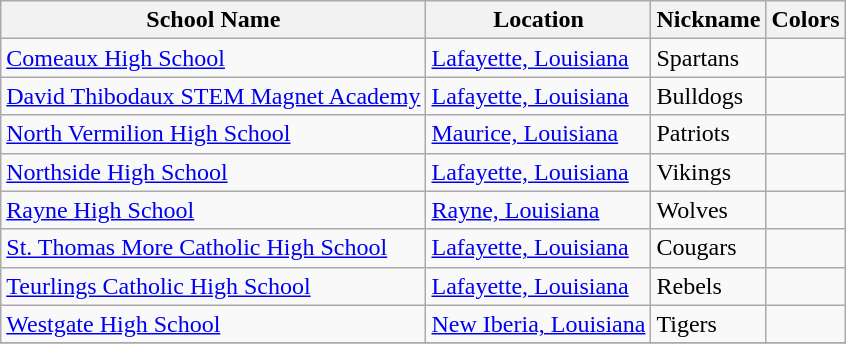<table class="wikitable">
<tr>
<th>School Name</th>
<th>Location</th>
<th>Nickname</th>
<th>Colors</th>
</tr>
<tr>
<td><a href='#'>Comeaux High School</a></td>
<td><a href='#'>Lafayette, Louisiana</a></td>
<td>Spartans</td>
<td>  </td>
</tr>
<tr>
<td><a href='#'>David Thibodaux STEM Magnet Academy</a></td>
<td><a href='#'>Lafayette, Louisiana</a></td>
<td>Bulldogs</td>
<td> </td>
</tr>
<tr>
<td><a href='#'>North Vermilion High School</a></td>
<td><a href='#'>Maurice, Louisiana</a></td>
<td>Patriots</td>
<td>  </td>
</tr>
<tr>
<td><a href='#'>Northside High School</a></td>
<td><a href='#'>Lafayette, Louisiana</a></td>
<td>Vikings</td>
<td> </td>
</tr>
<tr>
<td><a href='#'>Rayne High School</a></td>
<td><a href='#'>Rayne, Louisiana</a></td>
<td>Wolves</td>
<td> </td>
</tr>
<tr>
<td><a href='#'>St. Thomas More Catholic High School</a></td>
<td><a href='#'>Lafayette, Louisiana</a></td>
<td>Cougars</td>
<td>  </td>
</tr>
<tr>
<td><a href='#'>Teurlings Catholic High School</a></td>
<td><a href='#'>Lafayette, Louisiana</a></td>
<td>Rebels</td>
<td>  </td>
</tr>
<tr>
<td><a href='#'>Westgate High School</a></td>
<td><a href='#'>New Iberia, Louisiana</a></td>
<td>Tigers</td>
<td> </td>
</tr>
<tr>
</tr>
</table>
